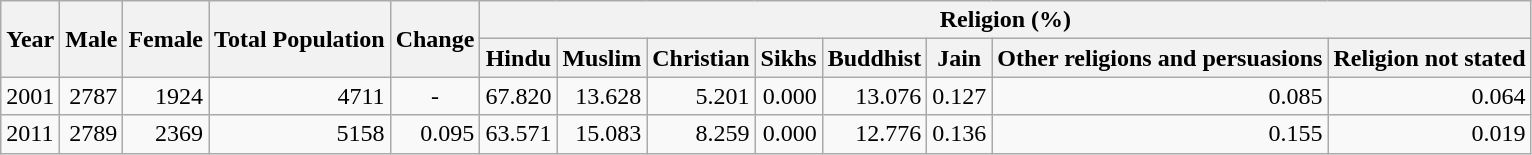<table class="wikitable">
<tr>
<th rowspan="2">Year</th>
<th rowspan="2">Male</th>
<th rowspan="2">Female</th>
<th rowspan="2">Total Population</th>
<th rowspan="2">Change</th>
<th colspan="8">Religion (%)</th>
</tr>
<tr>
<th>Hindu</th>
<th>Muslim</th>
<th>Christian</th>
<th>Sikhs</th>
<th>Buddhist</th>
<th>Jain</th>
<th>Other religions and persuasions</th>
<th>Religion not stated</th>
</tr>
<tr>
<td>2001</td>
<td style="text-align:right;">2787</td>
<td style="text-align:right;">1924</td>
<td style="text-align:right;">4711</td>
<td style="text-align:center;">-</td>
<td style="text-align:right;">67.820</td>
<td style="text-align:right;">13.628</td>
<td style="text-align:right;">5.201</td>
<td style="text-align:right;">0.000</td>
<td style="text-align:right;">13.076</td>
<td style="text-align:right;">0.127</td>
<td style="text-align:right;">0.085</td>
<td style="text-align:right;">0.064</td>
</tr>
<tr>
<td>2011</td>
<td style="text-align:right;">2789</td>
<td style="text-align:right;">2369</td>
<td style="text-align:right;">5158</td>
<td style="text-align:right;">0.095</td>
<td style="text-align:right;">63.571</td>
<td style="text-align:right;">15.083</td>
<td style="text-align:right;">8.259</td>
<td style="text-align:right;">0.000</td>
<td style="text-align:right;">12.776</td>
<td style="text-align:right;">0.136</td>
<td style="text-align:right;">0.155</td>
<td style="text-align:right;">0.019</td>
</tr>
</table>
